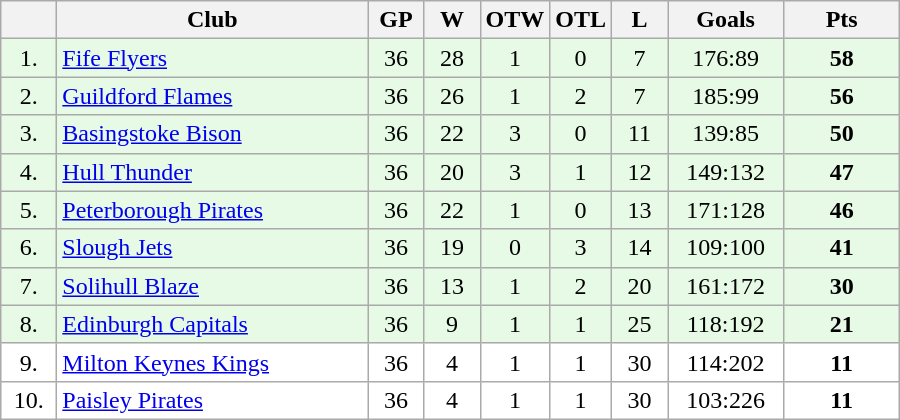<table class="wikitable">
<tr>
<th width="30"></th>
<th width="200">Club</th>
<th width="30">GP</th>
<th width="30">W</th>
<th width="30">OTW</th>
<th width="30">OTL</th>
<th width="30">L</th>
<th width="70">Goals</th>
<th width="70">Pts</th>
</tr>
<tr bgcolor="#e6fae6" align="center">
<td>1.</td>
<td align="left"><a href='#'>Fife Flyers</a></td>
<td>36</td>
<td>28</td>
<td>1</td>
<td>0</td>
<td>7</td>
<td>176:89</td>
<td><strong>58</strong></td>
</tr>
<tr bgcolor="#e6fae6" align="center">
<td>2.</td>
<td align="left"><a href='#'>Guildford Flames</a></td>
<td>36</td>
<td>26</td>
<td>1</td>
<td>2</td>
<td>7</td>
<td>185:99</td>
<td><strong>56</strong></td>
</tr>
<tr bgcolor="#e6fae6" align="center">
<td>3.</td>
<td align="left"><a href='#'>Basingstoke Bison</a></td>
<td>36</td>
<td>22</td>
<td>3</td>
<td>0</td>
<td>11</td>
<td>139:85</td>
<td><strong>50</strong></td>
</tr>
<tr bgcolor="#e6fae6" align="center">
<td>4.</td>
<td align="left"><a href='#'>Hull Thunder</a></td>
<td>36</td>
<td>20</td>
<td>3</td>
<td>1</td>
<td>12</td>
<td>149:132</td>
<td><strong>47</strong></td>
</tr>
<tr bgcolor="#e6fae6" align="center">
<td>5.</td>
<td align="left"><a href='#'>Peterborough Pirates</a></td>
<td>36</td>
<td>22</td>
<td>1</td>
<td>0</td>
<td>13</td>
<td>171:128</td>
<td><strong>46</strong></td>
</tr>
<tr bgcolor="#e6fae6" align="center">
<td>6.</td>
<td align="left"><a href='#'>Slough Jets</a></td>
<td>36</td>
<td>19</td>
<td>0</td>
<td>3</td>
<td>14</td>
<td>109:100</td>
<td><strong>41</strong></td>
</tr>
<tr bgcolor="#e6fae6" align="center">
<td>7.</td>
<td align="left"><a href='#'>Solihull Blaze</a></td>
<td>36</td>
<td>13</td>
<td>1</td>
<td>2</td>
<td>20</td>
<td>161:172</td>
<td><strong>30</strong></td>
</tr>
<tr bgcolor="#e6fae6" align="center">
<td>8.</td>
<td align="left"><a href='#'>Edinburgh Capitals</a></td>
<td>36</td>
<td>9</td>
<td>1</td>
<td>1</td>
<td>25</td>
<td>118:192</td>
<td><strong>21</strong></td>
</tr>
<tr bgcolor="#FFFFFF" align="center">
<td>9.</td>
<td align="left"><a href='#'>Milton Keynes Kings</a></td>
<td>36</td>
<td>4</td>
<td>1</td>
<td>1</td>
<td>30</td>
<td>114:202</td>
<td><strong>11</strong></td>
</tr>
<tr bgcolor="#FFFFFF" align="center">
<td>10.</td>
<td align="left"><a href='#'>Paisley Pirates</a></td>
<td>36</td>
<td>4</td>
<td>1</td>
<td>1</td>
<td>30</td>
<td>103:226</td>
<td><strong>11</strong></td>
</tr>
</table>
